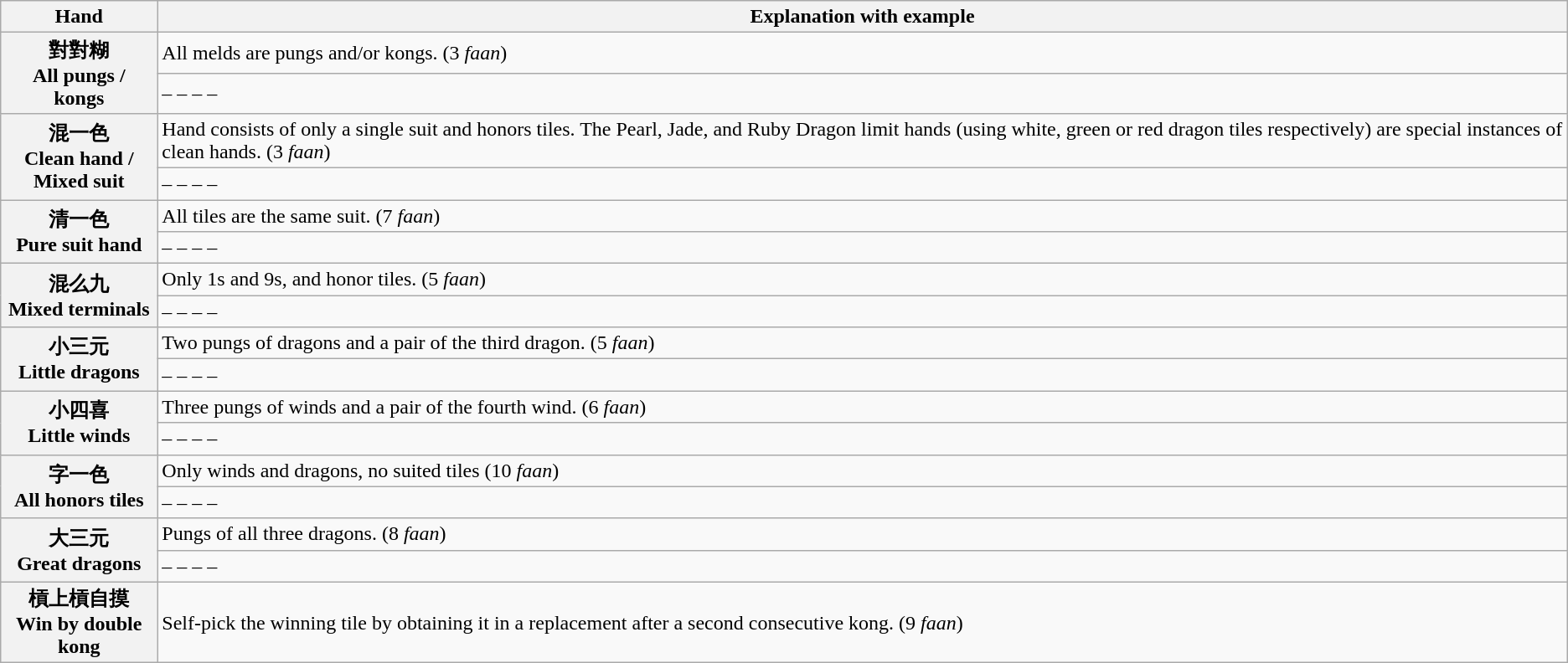<table class="wikitable">
<tr>
<th width=10%>Hand</th>
<th width=90%>Explanation with example</th>
</tr>
<tr>
<th rowspan=2>對對糊 <br>All pungs / kongs</th>
<td>All melds are pungs and/or kongs. (3 <em>faan</em>)</td>
</tr>
<tr>
<td>   –    –    –    –  </td>
</tr>
<tr>
<th rowspan=2>混一色 <br>Clean hand / Mixed suit</th>
<td>Hand consists of only a single suit and honors tiles. The Pearl, Jade, and Ruby Dragon limit hands (using white, green or red dragon tiles respectively) are special instances of clean hands. (3 <em>faan</em>)</td>
</tr>
<tr>
<td>   –    –    –    –  </td>
</tr>
<tr>
<th rowspan=2>清一色 <br>Pure suit hand</th>
<td>All tiles are the same suit. (7 <em>faan</em>)</td>
</tr>
<tr>
<td>   –    –    –    –  </td>
</tr>
<tr>
<th rowspan=2>混么九 <br>Mixed terminals</th>
<td>Only 1s and 9s, and honor tiles. (5 <em>faan</em>)</td>
</tr>
<tr>
<td>   –    –    –    –  </td>
</tr>
<tr>
<th rowspan=2>小三元 <br>Little dragons</th>
<td>Two pungs of dragons and a pair of the third dragon. (5 <em>faan</em>)</td>
</tr>
<tr>
<td>   –    –    –    –  </td>
</tr>
<tr>
<th rowspan=2>小四喜 <br>Little winds</th>
<td>Three pungs of winds and a pair of the fourth wind. (6 <em>faan</em>)</td>
</tr>
<tr>
<td>   –    –    –    –  </td>
</tr>
<tr>
<th rowspan=2>字一色 <br>All honors tiles</th>
<td>Only winds and dragons, no suited tiles (10 <em>faan</em>)</td>
</tr>
<tr>
<td>   –    –    –    –  </td>
</tr>
<tr>
<th rowspan=2>大三元 <br>Great dragons</th>
<td>Pungs of all three dragons. (8 <em>faan</em>)</td>
</tr>
<tr>
<td>   –    –    –    –  </td>
</tr>
<tr>
<th>槓上槓自摸 <br>Win by double kong</th>
<td>Self-pick the winning tile by obtaining it in a replacement after a second consecutive kong. (9 <em>faan</em>)</td>
</tr>
</table>
